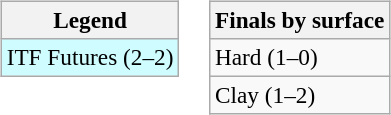<table>
<tr valign=top>
<td><br><table class="wikitable" style=font-size:97%>
<tr>
<th>Legend</th>
</tr>
<tr style="background:#cffcff;">
<td>ITF Futures (2–2)</td>
</tr>
</table>
</td>
<td><br><table class="wikitable" style=font-size:97%>
<tr>
<th>Finals by surface</th>
</tr>
<tr>
<td>Hard (1–0)</td>
</tr>
<tr>
<td>Clay (1–2)</td>
</tr>
</table>
</td>
</tr>
</table>
